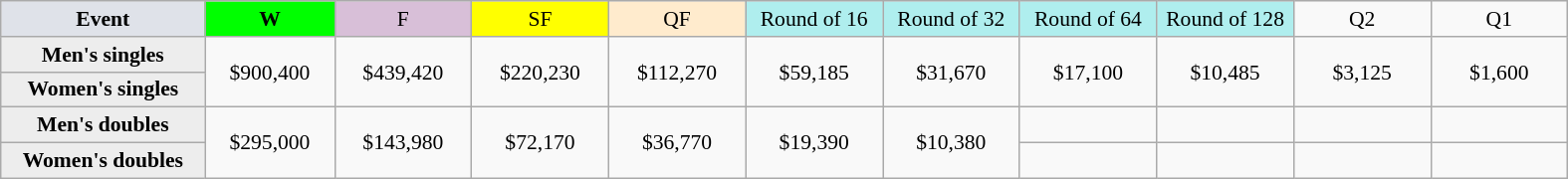<table class=wikitable style=font-size:90%;text-align:center>
<tr>
<td width=130 bgcolor=dfe2e9><strong>Event</strong></td>
<td width=80 bgcolor=lime><strong>W</strong></td>
<td width=85 bgcolor=thistle>F</td>
<td width=85 bgcolor=ffff00>SF</td>
<td width=85 bgcolor=ffebcd>QF</td>
<td width=85 bgcolor=afeeee>Round of 16</td>
<td width=85 bgcolor=afeeee>Round of 32</td>
<td width=85 bgcolor=afeeee>Round of 64</td>
<td width=85 bgcolor=afeeee>Round of 128</td>
<td width=85>Q2</td>
<td width=85>Q1</td>
</tr>
<tr>
<th style=background:#ededed>Men's singles</th>
<td rowspan=2>$900,400</td>
<td rowspan=2>$439,420</td>
<td rowspan=2>$220,230</td>
<td rowspan=2>$112,270</td>
<td rowspan=2>$59,185</td>
<td rowspan=2>$31,670</td>
<td rowspan=2>$17,100</td>
<td rowspan=2>$10,485</td>
<td rowspan=2>$3,125</td>
<td rowspan=2>$1,600</td>
</tr>
<tr>
<th style=background:#ededed>Women's singles</th>
</tr>
<tr>
<th style=background:#ededed>Men's doubles</th>
<td rowspan=2>$295,000</td>
<td rowspan=2>$143,980</td>
<td rowspan=2>$72,170</td>
<td rowspan=2>$36,770</td>
<td rowspan=2>$19,390</td>
<td rowspan=2>$10,380</td>
<td></td>
<td></td>
<td></td>
<td></td>
</tr>
<tr>
<th style=background:#ededed>Women's doubles</th>
<td></td>
<td></td>
<td></td>
<td></td>
</tr>
</table>
